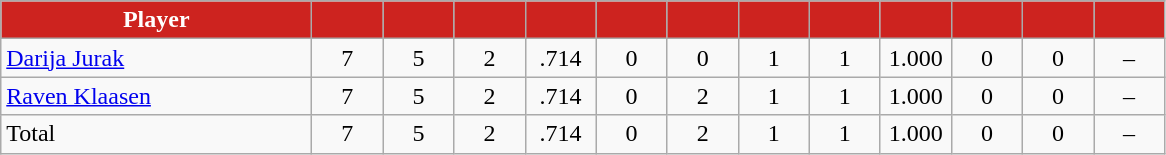<table class="wikitable" style="text-align:center">
<tr>
<th style="background:#CD231F; color:white" width="200px">Player</th>
<th style="background:#CD231F; color:white" width="40px"></th>
<th style="background:#CD231F; color:white" width="40px"></th>
<th style="background:#CD231F; color:white" width="40px"></th>
<th style="background:#CD231F; color:white" width="40px"></th>
<th style="background:#CD231F; color:white" width="40px"></th>
<th style="background:#CD231F; color:white" width="40px"></th>
<th style="background:#CD231F; color:white" width="40px"></th>
<th style="background:#CD231F; color:white" width="40px"></th>
<th style="background:#CD231F; color:white" width="40px"></th>
<th style="background:#CD231F; color:white" width="40px"></th>
<th style="background:#CD231F; color:white" width="40px"></th>
<th style="background:#CD231F; color:white" width="40px"></th>
</tr>
<tr>
<td style="text-align:left"><a href='#'>Darija Jurak</a></td>
<td>7</td>
<td>5</td>
<td>2</td>
<td>.714</td>
<td>0</td>
<td>0</td>
<td>1</td>
<td>1</td>
<td>1.000</td>
<td>0</td>
<td>0</td>
<td>–</td>
</tr>
<tr>
<td style="text-align:left"><a href='#'>Raven Klaasen</a></td>
<td>7</td>
<td>5</td>
<td>2</td>
<td>.714</td>
<td>0</td>
<td>2</td>
<td>1</td>
<td>1</td>
<td>1.000</td>
<td>0</td>
<td>0</td>
<td>–</td>
</tr>
<tr>
<td style="text-align:left">Total</td>
<td>7</td>
<td>5</td>
<td>2</td>
<td>.714</td>
<td>0</td>
<td>2</td>
<td>1</td>
<td>1</td>
<td>1.000</td>
<td>0</td>
<td>0</td>
<td>–</td>
</tr>
</table>
